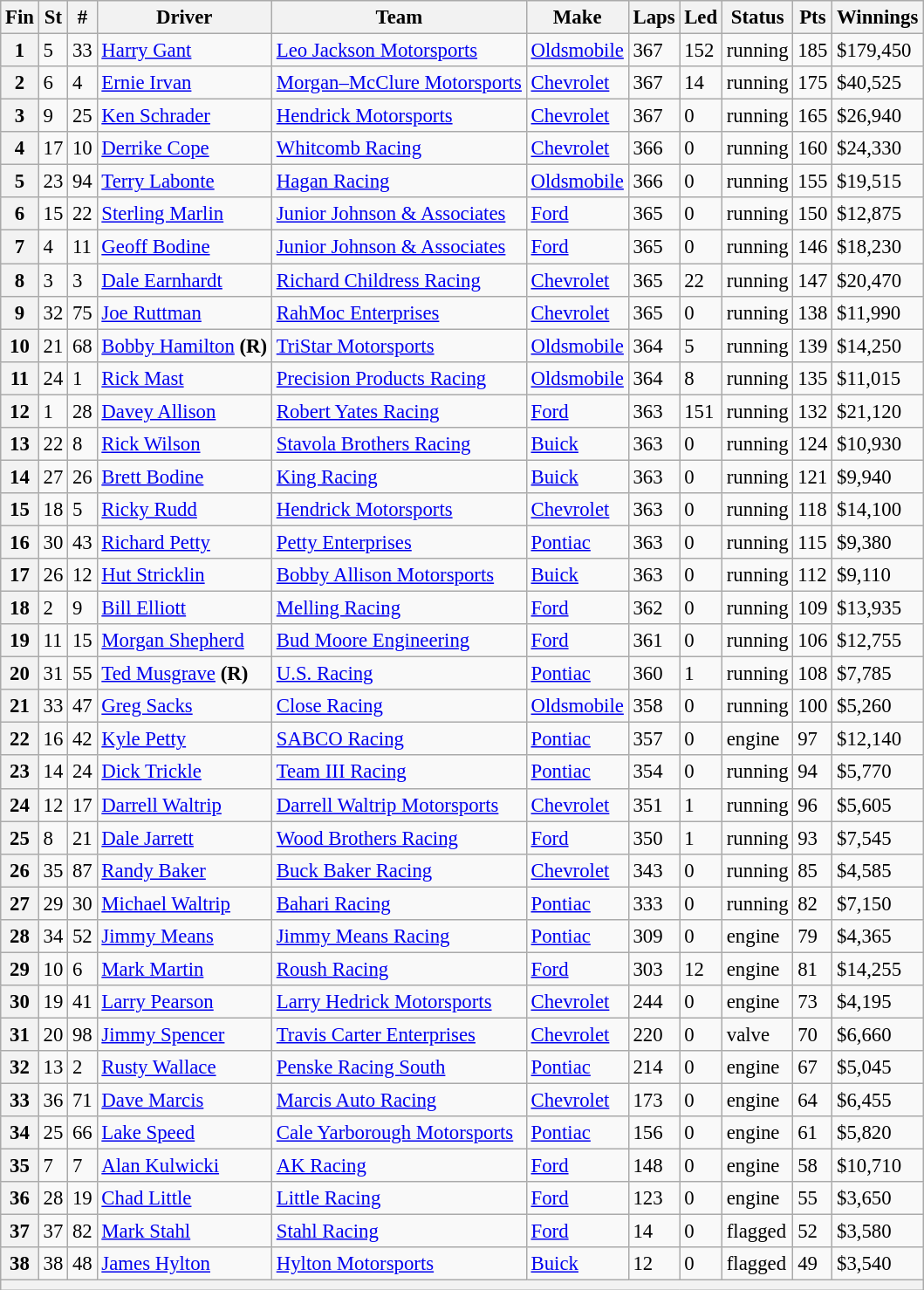<table class="wikitable" style="font-size:95%">
<tr>
<th>Fin</th>
<th>St</th>
<th>#</th>
<th>Driver</th>
<th>Team</th>
<th>Make</th>
<th>Laps</th>
<th>Led</th>
<th>Status</th>
<th>Pts</th>
<th>Winnings</th>
</tr>
<tr>
<th>1</th>
<td>5</td>
<td>33</td>
<td><a href='#'>Harry Gant</a></td>
<td><a href='#'>Leo Jackson Motorsports</a></td>
<td><a href='#'>Oldsmobile</a></td>
<td>367</td>
<td>152</td>
<td>running</td>
<td>185</td>
<td>$179,450</td>
</tr>
<tr>
<th>2</th>
<td>6</td>
<td>4</td>
<td><a href='#'>Ernie Irvan</a></td>
<td><a href='#'>Morgan–McClure Motorsports</a></td>
<td><a href='#'>Chevrolet</a></td>
<td>367</td>
<td>14</td>
<td>running</td>
<td>175</td>
<td>$40,525</td>
</tr>
<tr>
<th>3</th>
<td>9</td>
<td>25</td>
<td><a href='#'>Ken Schrader</a></td>
<td><a href='#'>Hendrick Motorsports</a></td>
<td><a href='#'>Chevrolet</a></td>
<td>367</td>
<td>0</td>
<td>running</td>
<td>165</td>
<td>$26,940</td>
</tr>
<tr>
<th>4</th>
<td>17</td>
<td>10</td>
<td><a href='#'>Derrike Cope</a></td>
<td><a href='#'>Whitcomb Racing</a></td>
<td><a href='#'>Chevrolet</a></td>
<td>366</td>
<td>0</td>
<td>running</td>
<td>160</td>
<td>$24,330</td>
</tr>
<tr>
<th>5</th>
<td>23</td>
<td>94</td>
<td><a href='#'>Terry Labonte</a></td>
<td><a href='#'>Hagan Racing</a></td>
<td><a href='#'>Oldsmobile</a></td>
<td>366</td>
<td>0</td>
<td>running</td>
<td>155</td>
<td>$19,515</td>
</tr>
<tr>
<th>6</th>
<td>15</td>
<td>22</td>
<td><a href='#'>Sterling Marlin</a></td>
<td><a href='#'>Junior Johnson & Associates</a></td>
<td><a href='#'>Ford</a></td>
<td>365</td>
<td>0</td>
<td>running</td>
<td>150</td>
<td>$12,875</td>
</tr>
<tr>
<th>7</th>
<td>4</td>
<td>11</td>
<td><a href='#'>Geoff Bodine</a></td>
<td><a href='#'>Junior Johnson & Associates</a></td>
<td><a href='#'>Ford</a></td>
<td>365</td>
<td>0</td>
<td>running</td>
<td>146</td>
<td>$18,230</td>
</tr>
<tr>
<th>8</th>
<td>3</td>
<td>3</td>
<td><a href='#'>Dale Earnhardt</a></td>
<td><a href='#'>Richard Childress Racing</a></td>
<td><a href='#'>Chevrolet</a></td>
<td>365</td>
<td>22</td>
<td>running</td>
<td>147</td>
<td>$20,470</td>
</tr>
<tr>
<th>9</th>
<td>32</td>
<td>75</td>
<td><a href='#'>Joe Ruttman</a></td>
<td><a href='#'>RahMoc Enterprises</a></td>
<td><a href='#'>Chevrolet</a></td>
<td>365</td>
<td>0</td>
<td>running</td>
<td>138</td>
<td>$11,990</td>
</tr>
<tr>
<th>10</th>
<td>21</td>
<td>68</td>
<td><a href='#'>Bobby Hamilton</a> <strong>(R)</strong></td>
<td><a href='#'>TriStar Motorsports</a></td>
<td><a href='#'>Oldsmobile</a></td>
<td>364</td>
<td>5</td>
<td>running</td>
<td>139</td>
<td>$14,250</td>
</tr>
<tr>
<th>11</th>
<td>24</td>
<td>1</td>
<td><a href='#'>Rick Mast</a></td>
<td><a href='#'>Precision Products Racing</a></td>
<td><a href='#'>Oldsmobile</a></td>
<td>364</td>
<td>8</td>
<td>running</td>
<td>135</td>
<td>$11,015</td>
</tr>
<tr>
<th>12</th>
<td>1</td>
<td>28</td>
<td><a href='#'>Davey Allison</a></td>
<td><a href='#'>Robert Yates Racing</a></td>
<td><a href='#'>Ford</a></td>
<td>363</td>
<td>151</td>
<td>running</td>
<td>132</td>
<td>$21,120</td>
</tr>
<tr>
<th>13</th>
<td>22</td>
<td>8</td>
<td><a href='#'>Rick Wilson</a></td>
<td><a href='#'>Stavola Brothers Racing</a></td>
<td><a href='#'>Buick</a></td>
<td>363</td>
<td>0</td>
<td>running</td>
<td>124</td>
<td>$10,930</td>
</tr>
<tr>
<th>14</th>
<td>27</td>
<td>26</td>
<td><a href='#'>Brett Bodine</a></td>
<td><a href='#'>King Racing</a></td>
<td><a href='#'>Buick</a></td>
<td>363</td>
<td>0</td>
<td>running</td>
<td>121</td>
<td>$9,940</td>
</tr>
<tr>
<th>15</th>
<td>18</td>
<td>5</td>
<td><a href='#'>Ricky Rudd</a></td>
<td><a href='#'>Hendrick Motorsports</a></td>
<td><a href='#'>Chevrolet</a></td>
<td>363</td>
<td>0</td>
<td>running</td>
<td>118</td>
<td>$14,100</td>
</tr>
<tr>
<th>16</th>
<td>30</td>
<td>43</td>
<td><a href='#'>Richard Petty</a></td>
<td><a href='#'>Petty Enterprises</a></td>
<td><a href='#'>Pontiac</a></td>
<td>363</td>
<td>0</td>
<td>running</td>
<td>115</td>
<td>$9,380</td>
</tr>
<tr>
<th>17</th>
<td>26</td>
<td>12</td>
<td><a href='#'>Hut Stricklin</a></td>
<td><a href='#'>Bobby Allison Motorsports</a></td>
<td><a href='#'>Buick</a></td>
<td>363</td>
<td>0</td>
<td>running</td>
<td>112</td>
<td>$9,110</td>
</tr>
<tr>
<th>18</th>
<td>2</td>
<td>9</td>
<td><a href='#'>Bill Elliott</a></td>
<td><a href='#'>Melling Racing</a></td>
<td><a href='#'>Ford</a></td>
<td>362</td>
<td>0</td>
<td>running</td>
<td>109</td>
<td>$13,935</td>
</tr>
<tr>
<th>19</th>
<td>11</td>
<td>15</td>
<td><a href='#'>Morgan Shepherd</a></td>
<td><a href='#'>Bud Moore Engineering</a></td>
<td><a href='#'>Ford</a></td>
<td>361</td>
<td>0</td>
<td>running</td>
<td>106</td>
<td>$12,755</td>
</tr>
<tr>
<th>20</th>
<td>31</td>
<td>55</td>
<td><a href='#'>Ted Musgrave</a> <strong>(R)</strong></td>
<td><a href='#'>U.S. Racing</a></td>
<td><a href='#'>Pontiac</a></td>
<td>360</td>
<td>1</td>
<td>running</td>
<td>108</td>
<td>$7,785</td>
</tr>
<tr>
<th>21</th>
<td>33</td>
<td>47</td>
<td><a href='#'>Greg Sacks</a></td>
<td><a href='#'>Close Racing</a></td>
<td><a href='#'>Oldsmobile</a></td>
<td>358</td>
<td>0</td>
<td>running</td>
<td>100</td>
<td>$5,260</td>
</tr>
<tr>
<th>22</th>
<td>16</td>
<td>42</td>
<td><a href='#'>Kyle Petty</a></td>
<td><a href='#'>SABCO Racing</a></td>
<td><a href='#'>Pontiac</a></td>
<td>357</td>
<td>0</td>
<td>engine</td>
<td>97</td>
<td>$12,140</td>
</tr>
<tr>
<th>23</th>
<td>14</td>
<td>24</td>
<td><a href='#'>Dick Trickle</a></td>
<td><a href='#'>Team III Racing</a></td>
<td><a href='#'>Pontiac</a></td>
<td>354</td>
<td>0</td>
<td>running</td>
<td>94</td>
<td>$5,770</td>
</tr>
<tr>
<th>24</th>
<td>12</td>
<td>17</td>
<td><a href='#'>Darrell Waltrip</a></td>
<td><a href='#'>Darrell Waltrip Motorsports</a></td>
<td><a href='#'>Chevrolet</a></td>
<td>351</td>
<td>1</td>
<td>running</td>
<td>96</td>
<td>$5,605</td>
</tr>
<tr>
<th>25</th>
<td>8</td>
<td>21</td>
<td><a href='#'>Dale Jarrett</a></td>
<td><a href='#'>Wood Brothers Racing</a></td>
<td><a href='#'>Ford</a></td>
<td>350</td>
<td>1</td>
<td>running</td>
<td>93</td>
<td>$7,545</td>
</tr>
<tr>
<th>26</th>
<td>35</td>
<td>87</td>
<td><a href='#'>Randy Baker</a></td>
<td><a href='#'>Buck Baker Racing</a></td>
<td><a href='#'>Chevrolet</a></td>
<td>343</td>
<td>0</td>
<td>running</td>
<td>85</td>
<td>$4,585</td>
</tr>
<tr>
<th>27</th>
<td>29</td>
<td>30</td>
<td><a href='#'>Michael Waltrip</a></td>
<td><a href='#'>Bahari Racing</a></td>
<td><a href='#'>Pontiac</a></td>
<td>333</td>
<td>0</td>
<td>running</td>
<td>82</td>
<td>$7,150</td>
</tr>
<tr>
<th>28</th>
<td>34</td>
<td>52</td>
<td><a href='#'>Jimmy Means</a></td>
<td><a href='#'>Jimmy Means Racing</a></td>
<td><a href='#'>Pontiac</a></td>
<td>309</td>
<td>0</td>
<td>engine</td>
<td>79</td>
<td>$4,365</td>
</tr>
<tr>
<th>29</th>
<td>10</td>
<td>6</td>
<td><a href='#'>Mark Martin</a></td>
<td><a href='#'>Roush Racing</a></td>
<td><a href='#'>Ford</a></td>
<td>303</td>
<td>12</td>
<td>engine</td>
<td>81</td>
<td>$14,255</td>
</tr>
<tr>
<th>30</th>
<td>19</td>
<td>41</td>
<td><a href='#'>Larry Pearson</a></td>
<td><a href='#'>Larry Hedrick Motorsports</a></td>
<td><a href='#'>Chevrolet</a></td>
<td>244</td>
<td>0</td>
<td>engine</td>
<td>73</td>
<td>$4,195</td>
</tr>
<tr>
<th>31</th>
<td>20</td>
<td>98</td>
<td><a href='#'>Jimmy Spencer</a></td>
<td><a href='#'>Travis Carter Enterprises</a></td>
<td><a href='#'>Chevrolet</a></td>
<td>220</td>
<td>0</td>
<td>valve</td>
<td>70</td>
<td>$6,660</td>
</tr>
<tr>
<th>32</th>
<td>13</td>
<td>2</td>
<td><a href='#'>Rusty Wallace</a></td>
<td><a href='#'>Penske Racing South</a></td>
<td><a href='#'>Pontiac</a></td>
<td>214</td>
<td>0</td>
<td>engine</td>
<td>67</td>
<td>$5,045</td>
</tr>
<tr>
<th>33</th>
<td>36</td>
<td>71</td>
<td><a href='#'>Dave Marcis</a></td>
<td><a href='#'>Marcis Auto Racing</a></td>
<td><a href='#'>Chevrolet</a></td>
<td>173</td>
<td>0</td>
<td>engine</td>
<td>64</td>
<td>$6,455</td>
</tr>
<tr>
<th>34</th>
<td>25</td>
<td>66</td>
<td><a href='#'>Lake Speed</a></td>
<td><a href='#'>Cale Yarborough Motorsports</a></td>
<td><a href='#'>Pontiac</a></td>
<td>156</td>
<td>0</td>
<td>engine</td>
<td>61</td>
<td>$5,820</td>
</tr>
<tr>
<th>35</th>
<td>7</td>
<td>7</td>
<td><a href='#'>Alan Kulwicki</a></td>
<td><a href='#'>AK Racing</a></td>
<td><a href='#'>Ford</a></td>
<td>148</td>
<td>0</td>
<td>engine</td>
<td>58</td>
<td>$10,710</td>
</tr>
<tr>
<th>36</th>
<td>28</td>
<td>19</td>
<td><a href='#'>Chad Little</a></td>
<td><a href='#'>Little Racing</a></td>
<td><a href='#'>Ford</a></td>
<td>123</td>
<td>0</td>
<td>engine</td>
<td>55</td>
<td>$3,650</td>
</tr>
<tr>
<th>37</th>
<td>37</td>
<td>82</td>
<td><a href='#'>Mark Stahl</a></td>
<td><a href='#'>Stahl Racing</a></td>
<td><a href='#'>Ford</a></td>
<td>14</td>
<td>0</td>
<td>flagged</td>
<td>52</td>
<td>$3,580</td>
</tr>
<tr>
<th>38</th>
<td>38</td>
<td>48</td>
<td><a href='#'>James Hylton</a></td>
<td><a href='#'>Hylton Motorsports</a></td>
<td><a href='#'>Buick</a></td>
<td>12</td>
<td>0</td>
<td>flagged</td>
<td>49</td>
<td>$3,540</td>
</tr>
<tr>
<th colspan="11"></th>
</tr>
</table>
